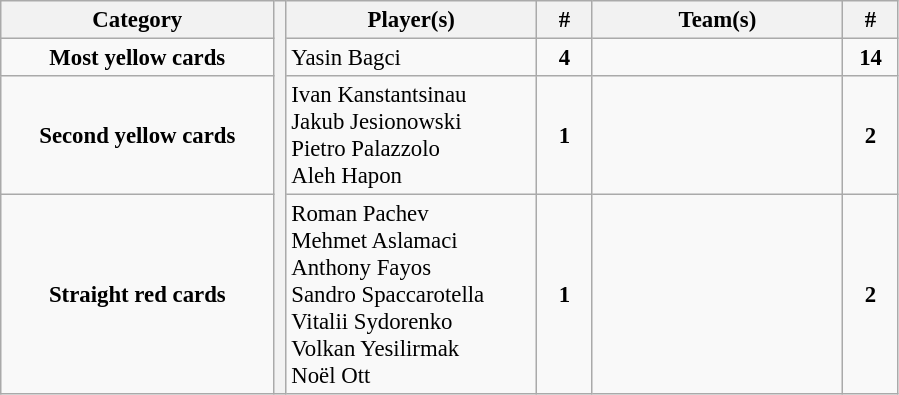<table class="wikitable" style="text-align:center; font-size: 95%;">
<tr>
<th width=175>Category</th>
<th rowspan=4 width=1></th>
<th width=160>Player(s)</th>
<th width=30>#</th>
<th width=160>Team(s)</th>
<th width=30>#</th>
</tr>
<tr>
<td><strong>Most yellow cards</strong><br></td>
<td align=left> Yasin Bagci</td>
<td><strong>4</strong></td>
<td align=left></td>
<td><strong>14</strong></td>
</tr>
<tr>
<td><strong>Second yellow cards</strong><br></td>
<td align=left> Ivan Kanstantsinau<br> Jakub Jesionowski<br> Pietro Palazzolo<br> Aleh Hapon</td>
<td><strong>1</strong></td>
<td align=left></td>
<td><strong>2</strong></td>
</tr>
<tr>
<td><strong>Straight red cards</strong><br></td>
<td align=left> Roman Pachev<br> Mehmet Aslamaci<br> Anthony Fayos<br> Sandro Spaccarotella<br> Vitalii Sydorenko<br> Volkan Yesilirmak<br> Noël Ott</td>
<td><strong>1</strong></td>
<td align=left><br><br></td>
<td><strong>2</strong></td>
</tr>
</table>
